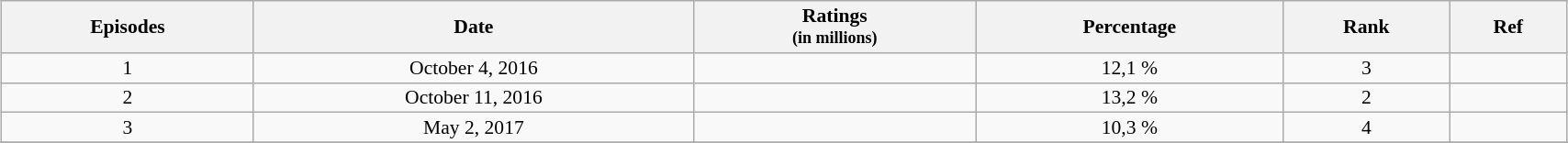<table class="wikitable" style="text-align:center; line-height:15px; font-size:90%; margin:1em auto;" width=90%>
<tr>
<th>Episodes</th>
<th>Date</th>
<th>Ratings<br><small>(in millions)</small></th>
<th>Percentage</th>
<th>Rank</th>
<th>Ref</th>
</tr>
<tr>
<td>1</td>
<td>October 4, 2016</td>
<td></td>
<td>12,1 %</td>
<td>3</td>
<td></td>
</tr>
<tr>
<td>2</td>
<td>October 11, 2016</td>
<td><span></span></td>
<td><span>13,2 %</span></td>
<td>2</td>
<td></td>
</tr>
<tr>
<td>3</td>
<td>May 2, 2017</td>
<td><span></span></td>
<td><span>10,3 %</span></td>
<td>4</td>
<td></td>
</tr>
<tr>
</tr>
</table>
